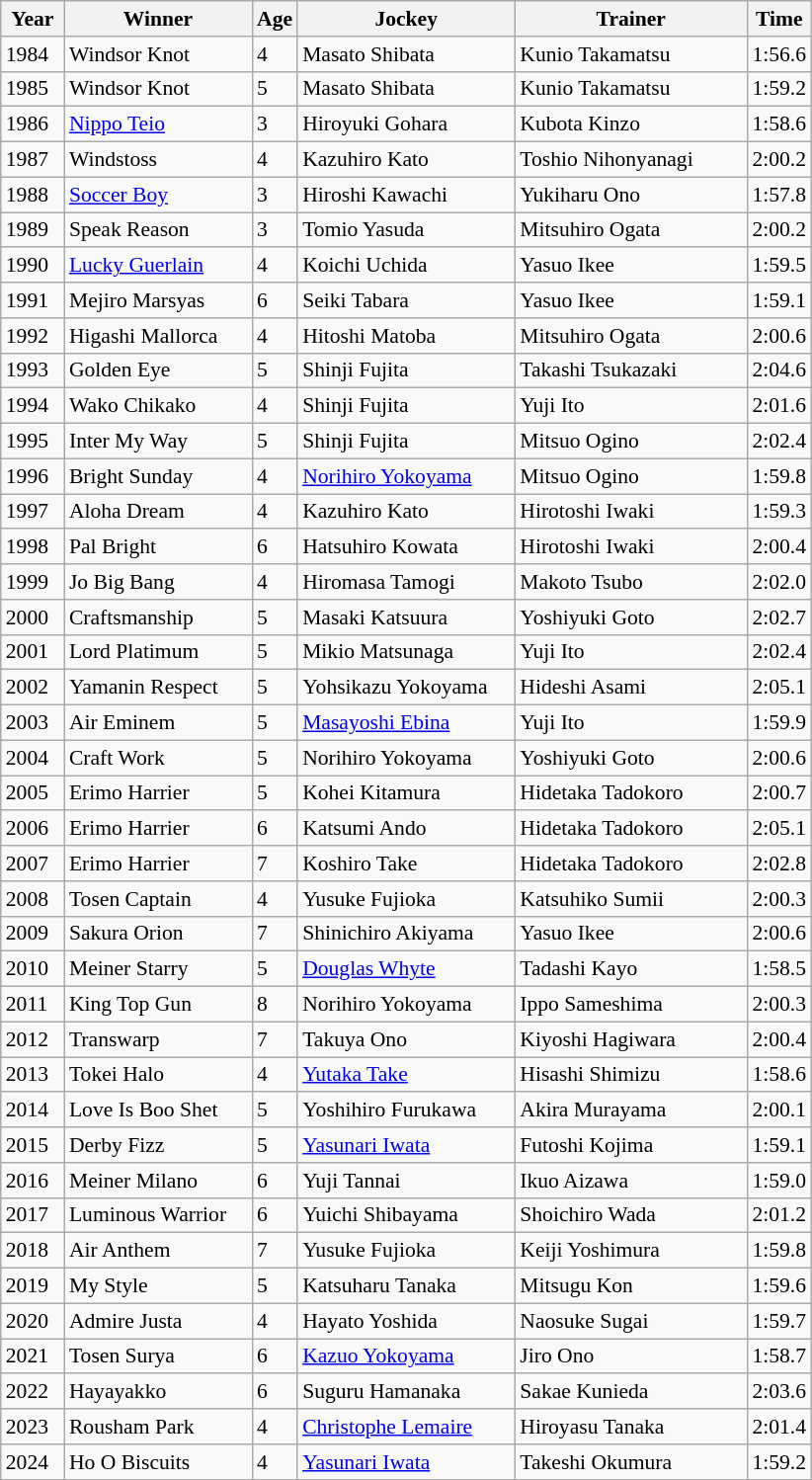<table class="wikitable sortable" style="font-size:90%">
<tr>
<th width="36px">Year<br></th>
<th width="120px">Winner<br></th>
<th>Age<br></th>
<th width="140px">Jockey<br></th>
<th width="150px">Trainer<br></th>
<th>Time<br></th>
</tr>
<tr>
<td>1984</td>
<td>Windsor Knot</td>
<td>4</td>
<td>Masato Shibata</td>
<td>Kunio Takamatsu</td>
<td>1:56.6</td>
</tr>
<tr>
<td>1985</td>
<td>Windsor Knot</td>
<td>5</td>
<td>Masato Shibata</td>
<td>Kunio Takamatsu</td>
<td>1:59.2</td>
</tr>
<tr>
<td>1986</td>
<td><a href='#'>Nippo Teio</a></td>
<td>3</td>
<td>Hiroyuki Gohara</td>
<td>Kubota Kinzo</td>
<td>1:58.6</td>
</tr>
<tr>
<td>1987</td>
<td>Windstoss</td>
<td>4</td>
<td>Kazuhiro Kato</td>
<td>Toshio Nihonyanagi</td>
<td>2:00.2</td>
</tr>
<tr>
<td>1988</td>
<td><a href='#'>Soccer Boy</a></td>
<td>3</td>
<td>Hiroshi Kawachi</td>
<td>Yukiharu Ono</td>
<td>1:57.8</td>
</tr>
<tr>
<td>1989</td>
<td>Speak Reason</td>
<td>3</td>
<td>Tomio Yasuda</td>
<td>Mitsuhiro Ogata</td>
<td>2:00.2</td>
</tr>
<tr>
<td>1990</td>
<td><a href='#'>Lucky Guerlain</a></td>
<td>4</td>
<td>Koichi Uchida</td>
<td>Yasuo Ikee</td>
<td>1:59.5</td>
</tr>
<tr>
<td>1991</td>
<td>Mejiro Marsyas</td>
<td>6</td>
<td>Seiki Tabara</td>
<td>Yasuo Ikee</td>
<td>1:59.1</td>
</tr>
<tr>
<td>1992</td>
<td>Higashi Mallorca</td>
<td>4</td>
<td>Hitoshi Matoba</td>
<td>Mitsuhiro Ogata</td>
<td>2:00.6</td>
</tr>
<tr>
<td>1993</td>
<td>Golden Eye</td>
<td>5</td>
<td>Shinji Fujita</td>
<td>Takashi Tsukazaki</td>
<td>2:04.6</td>
</tr>
<tr>
<td>1994</td>
<td>Wako Chikako</td>
<td>4</td>
<td>Shinji Fujita</td>
<td>Yuji Ito</td>
<td>2:01.6</td>
</tr>
<tr>
<td>1995</td>
<td>Inter My Way</td>
<td>5</td>
<td>Shinji Fujita</td>
<td>Mitsuo Ogino</td>
<td>2:02.4</td>
</tr>
<tr>
<td>1996</td>
<td>Bright Sunday</td>
<td>4</td>
<td><a href='#'>Norihiro Yokoyama</a></td>
<td>Mitsuo Ogino</td>
<td>1:59.8</td>
</tr>
<tr>
<td>1997</td>
<td>Aloha Dream</td>
<td>4</td>
<td>Kazuhiro Kato</td>
<td>Hirotoshi Iwaki</td>
<td>1:59.3</td>
</tr>
<tr>
<td>1998</td>
<td>Pal Bright</td>
<td>6</td>
<td>Hatsuhiro Kowata</td>
<td>Hirotoshi Iwaki</td>
<td>2:00.4</td>
</tr>
<tr>
<td>1999</td>
<td>Jo Big Bang</td>
<td>4</td>
<td>Hiromasa Tamogi</td>
<td>Makoto Tsubo</td>
<td>2:02.0</td>
</tr>
<tr>
<td>2000</td>
<td>Craftsmanship</td>
<td>5</td>
<td>Masaki Katsuura</td>
<td>Yoshiyuki Goto</td>
<td>2:02.7</td>
</tr>
<tr>
<td>2001</td>
<td>Lord Platimum</td>
<td>5</td>
<td>Mikio Matsunaga</td>
<td>Yuji Ito</td>
<td>2:02.4</td>
</tr>
<tr>
<td>2002</td>
<td>Yamanin Respect</td>
<td>5</td>
<td>Yohsikazu Yokoyama</td>
<td>Hideshi Asami</td>
<td>2:05.1</td>
</tr>
<tr>
<td>2003</td>
<td>Air Eminem</td>
<td>5</td>
<td><a href='#'>Masayoshi Ebina</a></td>
<td>Yuji Ito</td>
<td>1:59.9</td>
</tr>
<tr>
<td>2004</td>
<td>Craft Work</td>
<td>5</td>
<td>Norihiro Yokoyama</td>
<td>Yoshiyuki Goto</td>
<td>2:00.6</td>
</tr>
<tr>
<td>2005</td>
<td>Erimo Harrier</td>
<td>5</td>
<td>Kohei Kitamura</td>
<td>Hidetaka Tadokoro</td>
<td>2:00.7</td>
</tr>
<tr>
<td>2006</td>
<td>Erimo Harrier</td>
<td>6</td>
<td>Katsumi Ando</td>
<td>Hidetaka Tadokoro</td>
<td>2:05.1</td>
</tr>
<tr>
<td>2007</td>
<td>Erimo Harrier</td>
<td>7</td>
<td>Koshiro Take</td>
<td>Hidetaka Tadokoro</td>
<td>2:02.8</td>
</tr>
<tr>
<td>2008</td>
<td>Tosen Captain</td>
<td>4</td>
<td>Yusuke Fujioka</td>
<td>Katsuhiko Sumii</td>
<td>2:00.3</td>
</tr>
<tr>
<td>2009</td>
<td>Sakura Orion</td>
<td>7</td>
<td>Shinichiro Akiyama</td>
<td>Yasuo Ikee</td>
<td>2:00.6</td>
</tr>
<tr>
<td>2010</td>
<td>Meiner Starry</td>
<td>5</td>
<td><a href='#'>Douglas Whyte</a></td>
<td>Tadashi Kayo</td>
<td>1:58.5</td>
</tr>
<tr>
<td>2011</td>
<td>King Top Gun</td>
<td>8</td>
<td>Norihiro Yokoyama</td>
<td>Ippo Sameshima</td>
<td>2:00.3</td>
</tr>
<tr>
<td>2012</td>
<td>Transwarp</td>
<td>7</td>
<td>Takuya Ono</td>
<td>Kiyoshi Hagiwara</td>
<td>2:00.4</td>
</tr>
<tr>
<td>2013</td>
<td>Tokei Halo</td>
<td>4</td>
<td><a href='#'>Yutaka Take</a></td>
<td>Hisashi Shimizu</td>
<td>1:58.6</td>
</tr>
<tr>
<td>2014</td>
<td>Love Is Boo Shet</td>
<td>5</td>
<td>Yoshihiro Furukawa</td>
<td>Akira Murayama</td>
<td>2:00.1</td>
</tr>
<tr>
<td>2015</td>
<td>Derby Fizz</td>
<td>5</td>
<td><a href='#'>Yasunari Iwata</a></td>
<td>Futoshi Kojima</td>
<td>1:59.1</td>
</tr>
<tr>
<td>2016</td>
<td>Meiner Milano</td>
<td>6</td>
<td>Yuji Tannai</td>
<td>Ikuo Aizawa</td>
<td>1:59.0</td>
</tr>
<tr>
<td>2017</td>
<td>Luminous Warrior</td>
<td>6</td>
<td>Yuichi Shibayama</td>
<td>Shoichiro Wada</td>
<td>2:01.2</td>
</tr>
<tr>
<td>2018</td>
<td>Air Anthem</td>
<td>7</td>
<td>Yusuke Fujioka</td>
<td>Keiji Yoshimura</td>
<td>1:59.8</td>
</tr>
<tr>
<td>2019</td>
<td>My Style</td>
<td>5</td>
<td>Katsuharu Tanaka</td>
<td>Mitsugu Kon</td>
<td>1:59.6</td>
</tr>
<tr>
<td>2020</td>
<td>Admire Justa</td>
<td>4</td>
<td>Hayato Yoshida</td>
<td>Naosuke Sugai</td>
<td>1:59.7</td>
</tr>
<tr>
<td>2021</td>
<td>Tosen Surya</td>
<td>6</td>
<td><a href='#'>Kazuo Yokoyama</a></td>
<td>Jiro Ono</td>
<td>1:58.7</td>
</tr>
<tr>
<td>2022</td>
<td>Hayayakko</td>
<td>6</td>
<td>Suguru Hamanaka</td>
<td>Sakae Kunieda</td>
<td>2:03.6</td>
</tr>
<tr>
<td>2023</td>
<td>Rousham Park</td>
<td>4</td>
<td><a href='#'>Christophe Lemaire</a></td>
<td>Hiroyasu Tanaka</td>
<td>2:01.4</td>
</tr>
<tr>
<td>2024</td>
<td>Ho O Biscuits</td>
<td>4</td>
<td><a href='#'>Yasunari Iwata</a></td>
<td>Takeshi Okumura</td>
<td>1:59.2</td>
</tr>
</table>
